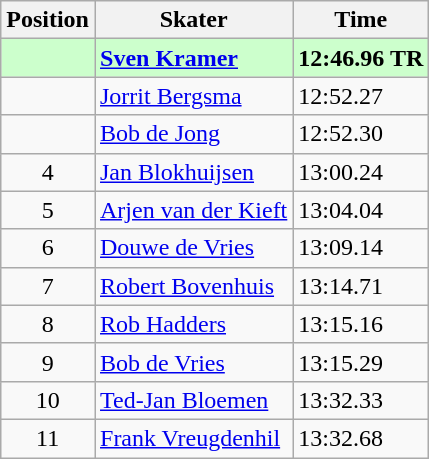<table class="wikitable">
<tr>
<th>Position</th>
<th>Skater</th>
<th>Time</th>
</tr>
<tr bgcolor=ccffcc>
<td align="center"></td>
<td><strong><a href='#'>Sven Kramer</a></strong></td>
<td><strong>12:46.96 TR</strong></td>
</tr>
<tr>
<td align="center"></td>
<td><a href='#'>Jorrit Bergsma</a></td>
<td>12:52.27</td>
</tr>
<tr>
<td align="center"></td>
<td><a href='#'>Bob de Jong</a></td>
<td>12:52.30</td>
</tr>
<tr>
<td align="center">4</td>
<td><a href='#'>Jan Blokhuijsen</a></td>
<td>13:00.24</td>
</tr>
<tr>
<td align="center">5</td>
<td><a href='#'>Arjen van der Kieft</a></td>
<td>13:04.04</td>
</tr>
<tr>
<td align="center">6</td>
<td><a href='#'>Douwe de Vries</a></td>
<td>13:09.14</td>
</tr>
<tr>
<td align="center">7</td>
<td><a href='#'>Robert Bovenhuis</a></td>
<td>13:14.71</td>
</tr>
<tr>
<td align="center">8</td>
<td><a href='#'>Rob Hadders</a></td>
<td>13:15.16</td>
</tr>
<tr>
<td align="center">9</td>
<td><a href='#'>Bob de Vries</a></td>
<td>13:15.29</td>
</tr>
<tr>
<td align="center">10</td>
<td><a href='#'>Ted-Jan Bloemen</a></td>
<td>13:32.33</td>
</tr>
<tr>
<td align="center">11</td>
<td><a href='#'>Frank Vreugdenhil</a></td>
<td>13:32.68</td>
</tr>
</table>
